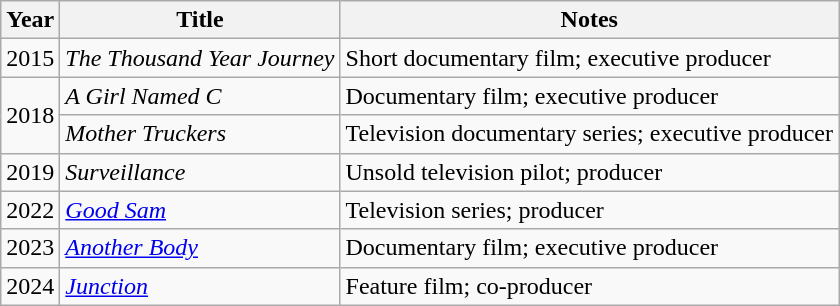<table class="wikitable sortable">
<tr>
<th>Year</th>
<th>Title</th>
<th class="unsortable">Notes</th>
</tr>
<tr>
<td>2015</td>
<td><em>The Thousand Year Journey</em></td>
<td>Short documentary film; executive producer</td>
</tr>
<tr>
<td rowspan="2">2018</td>
<td><em>A Girl Named C</em></td>
<td>Documentary film; executive producer</td>
</tr>
<tr>
<td><em>Mother Truckers</em></td>
<td>Television documentary series; executive producer</td>
</tr>
<tr>
<td>2019</td>
<td><em>Surveillance</em></td>
<td>Unsold television pilot; producer</td>
</tr>
<tr>
<td>2022</td>
<td><em><a href='#'>Good Sam</a></em></td>
<td>Television series; producer</td>
</tr>
<tr>
<td>2023</td>
<td><em><a href='#'>Another Body</a></em></td>
<td>Documentary film; executive producer</td>
</tr>
<tr>
<td>2024</td>
<td><em><a href='#'>Junction</a></em></td>
<td>Feature film; co-producer</td>
</tr>
</table>
